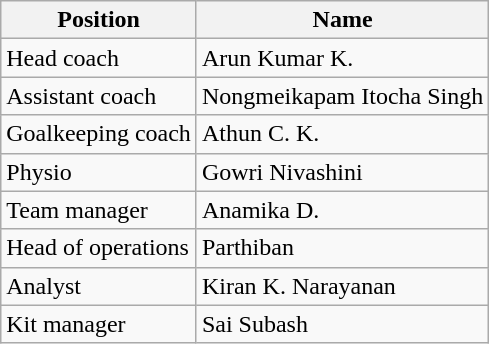<table class="wikitable">
<tr>
<th>Position</th>
<th>Name</th>
</tr>
<tr>
<td>Head coach</td>
<td> Arun Kumar K.</td>
</tr>
<tr>
<td>Assistant coach</td>
<td> Nongmeikapam Itocha Singh</td>
</tr>
<tr>
<td>Goalkeeping coach</td>
<td> Athun C. K.</td>
</tr>
<tr>
<td>Physio</td>
<td> Gowri Nivashini</td>
</tr>
<tr>
<td>Team manager</td>
<td> Anamika D.</td>
</tr>
<tr>
<td>Head of operations</td>
<td>  Parthiban</td>
</tr>
<tr>
<td>Analyst</td>
<td> Kiran K. Narayanan</td>
</tr>
<tr>
<td>Kit manager</td>
<td> Sai Subash</td>
</tr>
</table>
